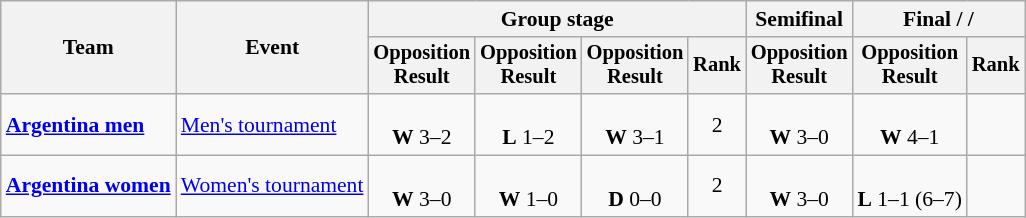<table class="wikitable" style="font-size:90%;text-align:center">
<tr>
<th rowspan=2>Team</th>
<th rowspan=2>Event</th>
<th colspan=4>Group stage</th>
<th>Semifinal</th>
<th colspan=2>Final /  / </th>
</tr>
<tr style=font-size:95%>
<th>Opposition<br>Result</th>
<th>Opposition<br>Result</th>
<th>Opposition<br>Result</th>
<th>Rank</th>
<th>Opposition<br>Result</th>
<th>Opposition<br>Result</th>
<th>Rank</th>
</tr>
<tr>
<td style="text-align:left"><strong><a href='#'>Argentina men</a></strong></td>
<td style="text-align:left"><a href='#'>Men's tournament</a></td>
<td><br><strong>W</strong> 3–2</td>
<td><br><strong>L</strong> 1–2</td>
<td><br><strong>W</strong> 3–1</td>
<td>2</td>
<td><br><strong>W</strong> 3–0</td>
<td><br><strong>W</strong> 4–1</td>
<td></td>
</tr>
<tr>
<td style="text-align:left"><strong><a href='#'>Argentina women</a></strong></td>
<td style="text-align:left"><a href='#'>Women's tournament</a></td>
<td><br><strong>W</strong> 3–0</td>
<td><br><strong>W</strong> 1–0</td>
<td><br><strong>D</strong> 0–0</td>
<td>2</td>
<td><br><strong>W</strong> 3–0</td>
<td><br><strong>L</strong> 1–1 (6–7)</td>
<td></td>
</tr>
</table>
